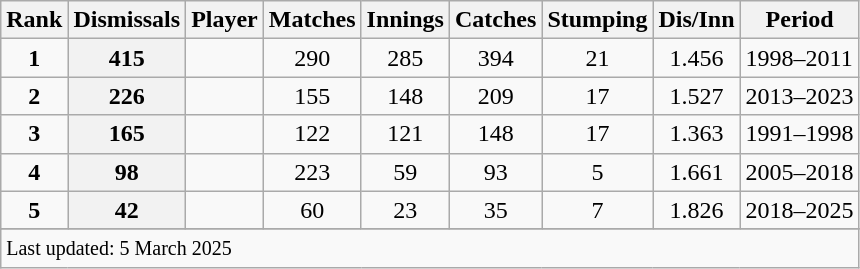<table class="wikitable plainrowheaders sortable">
<tr>
<th scope=col>Rank</th>
<th scope=col>Dismissals</th>
<th scope=col>Player</th>
<th scope=col>Matches</th>
<th scope=col>Innings</th>
<th scope=col>Catches</th>
<th scope=col>Stumping</th>
<th scope=col>Dis/Inn</th>
<th scope=col>Period</th>
</tr>
<tr>
<td align=center><strong>1</strong></td>
<th scope=row style=text-align:center;>415</th>
<td></td>
<td align=center>290</td>
<td align=center>285</td>
<td align=center>394</td>
<td align=center>21</td>
<td align=center>1.456</td>
<td>1998–2011</td>
</tr>
<tr>
<td align=center><strong>2</strong></td>
<th scope=row style=text-align:center;>226</th>
<td></td>
<td align=center>155</td>
<td align=center>148</td>
<td align=center>209</td>
<td align=center>17</td>
<td align=center>1.527</td>
<td>2013–2023</td>
</tr>
<tr>
<td align=center><strong>3</strong></td>
<th scope=row style=text-align:center;>165</th>
<td></td>
<td align=center>122</td>
<td align=center>121</td>
<td align=center>148</td>
<td align=center>17</td>
<td align=center>1.363</td>
<td>1991–1998</td>
</tr>
<tr>
<td align=center><strong>4</strong></td>
<th scope=row style=text-align:center;>98</th>
<td></td>
<td align=center>223</td>
<td align=center>59</td>
<td align=center>93</td>
<td align=center>5</td>
<td align=center>1.661</td>
<td>2005–2018</td>
</tr>
<tr>
<td align=center><strong>5</strong></td>
<th scope=row style=text-align:center;>42</th>
<td></td>
<td align=center>60</td>
<td align=center>23</td>
<td align=center>35</td>
<td align=center>7</td>
<td align=center>1.826</td>
<td>2018–2025</td>
</tr>
<tr>
</tr>
<tr class=sortbottom>
<td colspan=9><small>Last updated: 5 March 2025</small></td>
</tr>
</table>
